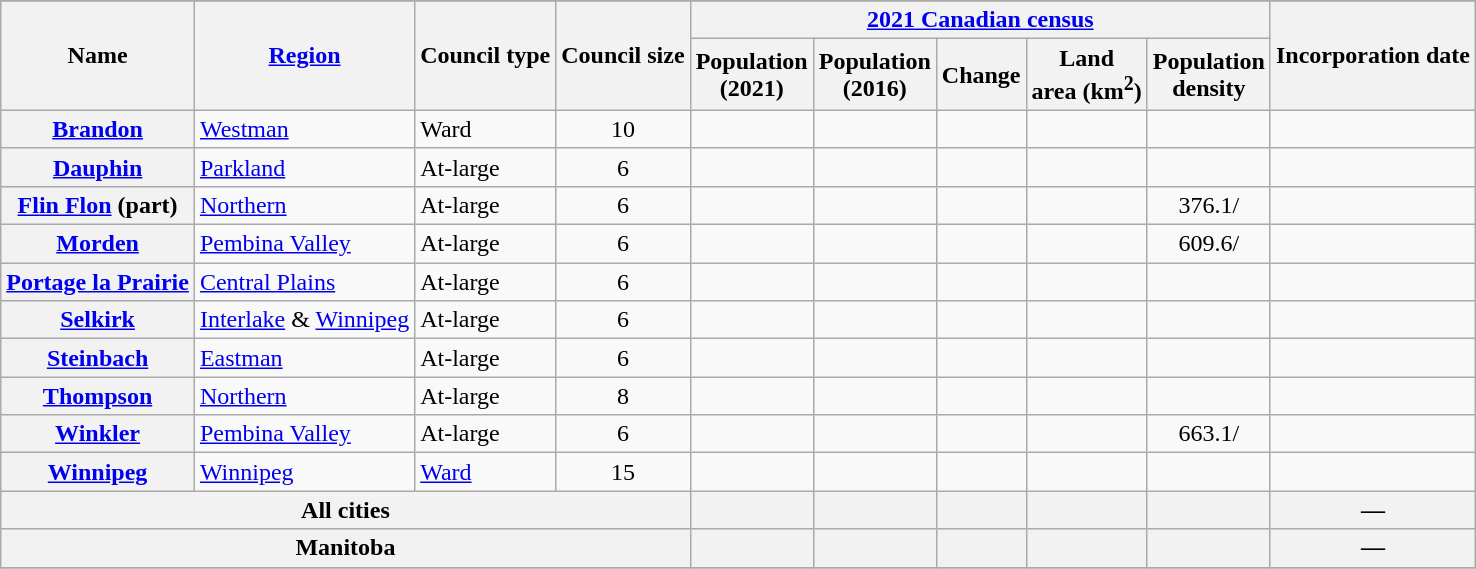<table class="wikitable sortable">
<tr>
</tr>
<tr>
<th scope="col" rowspan=2>Name</th>
<th scope="col" rowspan=2><a href='#'>Region</a></th>
<th scope="col" rowspan=2>Council type</th>
<th scope="col" rowspan=2>Council size</th>
<th scope="colgroup" colspan=5><a href='#'>2021 Canadian census</a></th>
<th scope="col" rowspan=2>Incorporation date</th>
</tr>
<tr>
<th scope="col">Population<br>(2021)</th>
<th scope="col">Population<br>(2016)</th>
<th scope="col">Change</th>
<th scope="col">Land<br>area (km<sup>2</sup>)</th>
<th scope="col">Population<br>density</th>
</tr>
<tr>
<th scope="row" align="left"><a href='#'>Brandon</a></th>
<td><a href='#'>Westman</a></td>
<td>Ward</td>
<td align=center>10</td>
<td align=center></td>
<td align=center></td>
<td align=center></td>
<td align=center></td>
<td align=center></td>
<td></td>
</tr>
<tr>
<th scope="row" align="left"><a href='#'>Dauphin</a></th>
<td><a href='#'>Parkland</a></td>
<td>At-large</td>
<td align=center>6</td>
<td align=center></td>
<td align=center></td>
<td align=center></td>
<td align=center></td>
<td align=center></td>
<td></td>
</tr>
<tr>
<th scope="row" align="left"><a href='#'>Flin Flon</a> (part)</th>
<td><a href='#'>Northern</a></td>
<td>At-large</td>
<td align=center>6</td>
<td align=center></td>
<td align=center></td>
<td align=center></td>
<td align=center></td>
<td align=center>376.1/</td>
<td></td>
</tr>
<tr>
<th scope="row" align="left"><a href='#'>Morden</a></th>
<td><a href='#'>Pembina Valley</a></td>
<td>At-large</td>
<td align=center>6</td>
<td align=center></td>
<td align=center></td>
<td align=center></td>
<td align=center></td>
<td align=center>609.6/</td>
<td></td>
</tr>
<tr>
<th scope="row" align="left"><a href='#'>Portage la Prairie</a></th>
<td><a href='#'>Central Plains</a></td>
<td>At-large</td>
<td align=center>6</td>
<td align=center></td>
<td align=center></td>
<td align=center></td>
<td align=center></td>
<td align=center></td>
<td></td>
</tr>
<tr>
<th scope="row" align="left"><a href='#'>Selkirk</a></th>
<td><a href='#'>Interlake</a> & <a href='#'>Winnipeg</a></td>
<td>At-large</td>
<td align=center>6</td>
<td align=center></td>
<td align=center></td>
<td align=center></td>
<td align=center></td>
<td align=center></td>
<td></td>
</tr>
<tr>
<th scope="row" align="left"><a href='#'>Steinbach</a></th>
<td><a href='#'>Eastman</a></td>
<td>At-large</td>
<td align=center>6</td>
<td align=center></td>
<td align=center></td>
<td align=center></td>
<td align=center></td>
<td align=center></td>
<td></td>
</tr>
<tr>
<th scope="row" align="left"><a href='#'>Thompson</a></th>
<td><a href='#'>Northern</a></td>
<td>At-large</td>
<td align=center>8</td>
<td align=center></td>
<td align=center></td>
<td align=center></td>
<td align=center></td>
<td align=center></td>
<td></td>
</tr>
<tr>
<th scope="row" align="left"><a href='#'>Winkler</a></th>
<td><a href='#'>Pembina Valley</a></td>
<td>At-large</td>
<td align=center>6</td>
<td align=center></td>
<td align=center></td>
<td align=center></td>
<td align=center></td>
<td align=center>663.1/</td>
<td></td>
</tr>
<tr>
<th scope="row" align="left"><a href='#'>Winnipeg</a></th>
<td><a href='#'>Winnipeg</a></td>
<td><a href='#'>Ward</a></td>
<td align=center>15</td>
<td align=center></td>
<td align=center></td>
<td align=center></td>
<td align=center></td>
<td align=center></td>
<td></td>
</tr>
<tr class="sortbottom" align="center" style="background: #f2f2f2">
<th scope="row" colspan="4">All cities</th>
<td><strong></strong></td>
<td><strong></strong></td>
<td></td>
<td><strong></strong></td>
<td><strong></strong></td>
<td><strong>—</strong></td>
</tr>
<tr class="sortbottom" align="center" style="background: #f2f2f2">
<th scope="row" colspan="4">Manitoba</th>
<td><strong></strong></td>
<td><strong></strong></td>
<td></td>
<td><strong></strong></td>
<td><strong></strong></td>
<td><strong>—</strong></td>
</tr>
<tr>
</tr>
</table>
